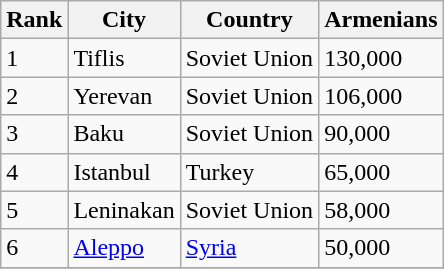<table class="wikitable">
<tr>
<th>Rank</th>
<th>City</th>
<th>Country</th>
<th>Armenians</th>
</tr>
<tr>
<td>1</td>
<td>Tiflis</td>
<td>Soviet Union</td>
<td>130,000</td>
</tr>
<tr>
<td>2</td>
<td>Yerevan</td>
<td>Soviet Union</td>
<td>106,000</td>
</tr>
<tr>
<td>3</td>
<td>Baku</td>
<td>Soviet Union</td>
<td>90,000</td>
</tr>
<tr>
<td>4</td>
<td>Istanbul</td>
<td>Turkey</td>
<td>65,000</td>
</tr>
<tr>
<td>5</td>
<td>Leninakan</td>
<td>Soviet Union</td>
<td>58,000</td>
</tr>
<tr>
<td>6</td>
<td><a href='#'>Aleppo</a></td>
<td><a href='#'>Syria</a></td>
<td>50,000</td>
</tr>
<tr>
</tr>
</table>
